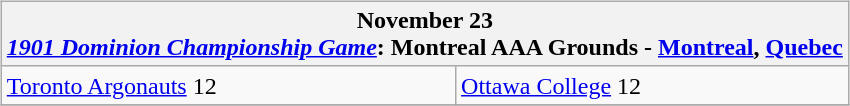<table cellspacing="10">
<tr>
<td valign="top"><br><table class="wikitable">
<tr>
<th bgcolor="#DDDDDD" colspan="4">November 23<br><a href='#'><em>1901 Dominion Championship Game</em></a>: Montreal AAA Grounds - <a href='#'>Montreal</a>, <a href='#'>Quebec</a></th>
</tr>
<tr>
<td><a href='#'>Toronto Argonauts</a> 12</td>
<td><a href='#'>Ottawa College</a> 12</td>
</tr>
<tr>
</tr>
</table>
</td>
</tr>
</table>
